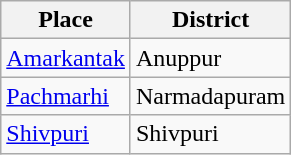<table class="wikitable sortable">
<tr>
<th>Place</th>
<th>District</th>
</tr>
<tr>
<td><a href='#'>Amarkantak</a></td>
<td>Anuppur</td>
</tr>
<tr>
<td><a href='#'>Pachmarhi</a></td>
<td>Narmadapuram</td>
</tr>
<tr>
<td><a href='#'>Shivpuri</a></td>
<td>Shivpuri</td>
</tr>
</table>
